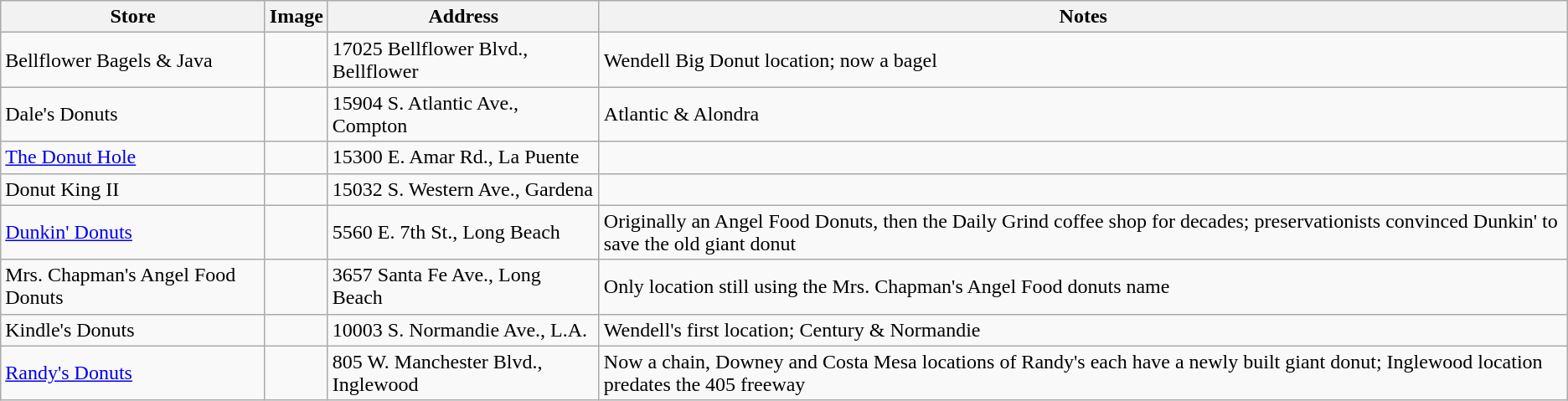<table class="wikitable">
<tr>
<th>Store</th>
<th>Image</th>
<th>Address</th>
<th>Notes</th>
</tr>
<tr>
<td>Bellflower Bagels & Java</td>
<td></td>
<td>17025 Bellflower Blvd., Bellflower</td>
<td>Wendell Big Donut location; now a bagel</td>
</tr>
<tr>
<td>Dale's Donuts</td>
<td></td>
<td>15904 S. Atlantic Ave., Compton</td>
<td>Atlantic & Alondra</td>
</tr>
<tr>
<td><a href='#'>The Donut Hole</a></td>
<td></td>
<td>15300 E. Amar Rd., La Puente </td>
<td></td>
</tr>
<tr>
<td>Donut King II</td>
<td></td>
<td>15032 S. Western Ave., Gardena</td>
<td></td>
</tr>
<tr>
<td><a href='#'>Dunkin' Donuts</a></td>
<td></td>
<td>5560 E. 7th St., Long Beach</td>
<td>Originally an Angel Food Donuts, then the Daily Grind coffee shop for decades; preservationists convinced Dunkin' to save the old giant donut</td>
</tr>
<tr>
<td>Mrs. Chapman's Angel Food Donuts</td>
<td></td>
<td>3657 Santa Fe Ave., Long Beach</td>
<td>Only location still using the Mrs. Chapman's Angel Food donuts name</td>
</tr>
<tr>
<td>Kindle's Donuts</td>
<td></td>
<td>10003 S. Normandie Ave., L.A.</td>
<td>Wendell's first location; Century & Normandie</td>
</tr>
<tr>
<td><a href='#'>Randy's Donuts</a></td>
<td></td>
<td>805 W. Manchester Blvd., Inglewood</td>
<td>Now a chain, Downey and Costa Mesa locations of Randy's each have a newly built giant donut; Inglewood location predates the 405 freeway</td>
</tr>
</table>
